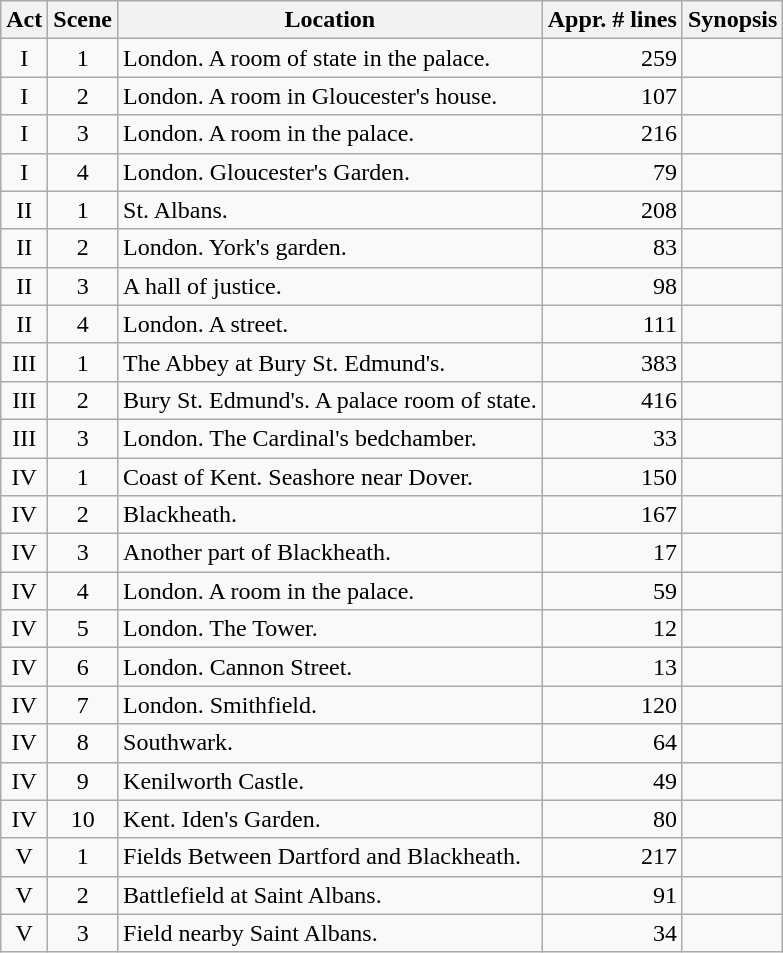<table class="wikitable">
<tr>
<th>Act</th>
<th data-sort-type="number">Scene</th>
<th>Location</th>
<th data-sort-type="number">Appr. # lines</th>
<th>Synopsis</th>
</tr>
<tr>
<td style="text-align:center;">I</td>
<td style="text-align:center;">1</td>
<td>London. A room of state in the palace.</td>
<td style="text-align:right;">259</td>
<td></td>
</tr>
<tr>
<td style="text-align:center;">I</td>
<td style="text-align:center;">2</td>
<td>London. A room in Gloucester's house.</td>
<td style="text-align:right;">107</td>
<td></td>
</tr>
<tr>
<td style="text-align:center;">I</td>
<td style="text-align:center;">3</td>
<td>London. A room in the palace.</td>
<td style="text-align:right;">216</td>
<td></td>
</tr>
<tr>
<td style="text-align:center;">I</td>
<td style="text-align:center;">4</td>
<td>London. Gloucester's Garden.</td>
<td style="text-align:right;">79</td>
<td></td>
</tr>
<tr>
<td style="text-align:center;">II</td>
<td style="text-align:center;">1</td>
<td>St. Albans.</td>
<td style="text-align:right;">208</td>
<td></td>
</tr>
<tr>
<td style="text-align:center;">II</td>
<td style="text-align:center;">2</td>
<td>London. York's garden.</td>
<td style="text-align:right;">83</td>
<td></td>
</tr>
<tr>
<td style="text-align:center;">II</td>
<td style="text-align:center;">3</td>
<td>A hall of justice.</td>
<td style="text-align:right;">98</td>
<td></td>
</tr>
<tr>
<td style="text-align:center;">II</td>
<td style="text-align:center;">4</td>
<td>London. A street.</td>
<td style="text-align:right;">111</td>
<td></td>
</tr>
<tr>
<td style="text-align:center;">III</td>
<td style="text-align:center;">1</td>
<td>The Abbey at Bury St. Edmund's.</td>
<td style="text-align:right;">383</td>
<td></td>
</tr>
<tr>
<td style="text-align:center;">III</td>
<td style="text-align:center;">2</td>
<td>Bury St. Edmund's. A palace room of state.</td>
<td style="text-align:right;">416</td>
<td></td>
</tr>
<tr>
<td style="text-align:center;">III</td>
<td style="text-align:center;">3</td>
<td>London. The Cardinal's bedchamber.</td>
<td style="text-align:right;">33</td>
<td></td>
</tr>
<tr>
<td style="text-align:center;">IV</td>
<td style="text-align:center;">1</td>
<td>Coast of Kent. Seashore near Dover.</td>
<td style="text-align:right;">150</td>
<td></td>
</tr>
<tr>
<td style="text-align:center;">IV</td>
<td style="text-align:center;">2</td>
<td>Blackheath.</td>
<td style="text-align:right;">167</td>
<td></td>
</tr>
<tr>
<td style="text-align:center;">IV</td>
<td style="text-align:center;">3</td>
<td>Another part of Blackheath.</td>
<td style="text-align:right;">17</td>
<td></td>
</tr>
<tr>
<td style="text-align:center;">IV</td>
<td style="text-align:center;">4</td>
<td>London. A room in the palace.</td>
<td style="text-align:right;">59</td>
<td></td>
</tr>
<tr>
<td style="text-align:center;">IV</td>
<td style="text-align:center;">5</td>
<td>London. The Tower.</td>
<td style="text-align:right;">12</td>
<td></td>
</tr>
<tr>
<td style="text-align:center;">IV</td>
<td style="text-align:center;">6</td>
<td>London. Cannon Street.</td>
<td style="text-align:right;">13</td>
<td></td>
</tr>
<tr>
<td style="text-align:center;">IV</td>
<td style="text-align:center;">7</td>
<td>London. Smithfield.</td>
<td style="text-align:right;">120</td>
<td></td>
</tr>
<tr>
<td style="text-align:center;">IV</td>
<td style="text-align:center;">8</td>
<td>Southwark.</td>
<td style="text-align:right;">64</td>
<td></td>
</tr>
<tr>
<td style="text-align:center;">IV</td>
<td style="text-align:center;">9</td>
<td>Kenilworth Castle.</td>
<td style="text-align:right;">49</td>
<td></td>
</tr>
<tr>
<td style="text-align:center;">IV</td>
<td style="text-align:center;">10</td>
<td>Kent. Iden's Garden.</td>
<td style="text-align:right;">80</td>
<td></td>
</tr>
<tr>
<td style="text-align:center;">V</td>
<td style="text-align:center;">1</td>
<td>Fields Between Dartford and Blackheath.</td>
<td style="text-align:right;">217</td>
<td></td>
</tr>
<tr>
<td style="text-align:center;">V</td>
<td style="text-align:center;">2</td>
<td>Battlefield at Saint Albans.</td>
<td style="text-align:right;">91</td>
<td></td>
</tr>
<tr>
<td style="text-align:center;">V</td>
<td style="text-align:center;">3</td>
<td>Field nearby Saint Albans.</td>
<td style="text-align:right;">34</td>
<td></td>
</tr>
</table>
